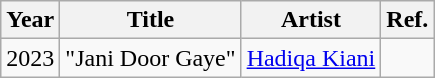<table class="wikitable sortable">
<tr>
<th>Year</th>
<th>Title</th>
<th>Artist</th>
<th class="unsortable">Ref.</th>
</tr>
<tr>
<td>2023</td>
<td>"Jani Door Gaye"</td>
<td><a href='#'>Hadiqa Kiani</a></td>
<td></td>
</tr>
</table>
